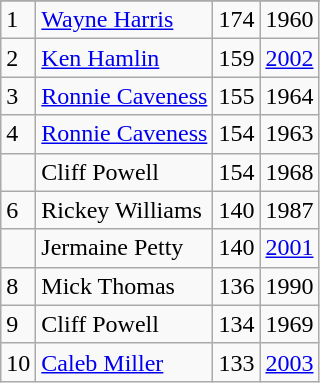<table class="wikitable">
<tr>
</tr>
<tr>
<td>1</td>
<td><a href='#'>Wayne Harris</a></td>
<td>174</td>
<td>1960</td>
</tr>
<tr>
<td>2</td>
<td><a href='#'>Ken Hamlin</a></td>
<td>159</td>
<td><a href='#'>2002</a></td>
</tr>
<tr>
<td>3</td>
<td><a href='#'>Ronnie Caveness</a></td>
<td>155</td>
<td>1964</td>
</tr>
<tr>
<td>4</td>
<td><a href='#'>Ronnie Caveness</a></td>
<td>154</td>
<td>1963</td>
</tr>
<tr>
<td></td>
<td>Cliff Powell</td>
<td>154</td>
<td>1968</td>
</tr>
<tr>
<td>6</td>
<td>Rickey Williams</td>
<td>140</td>
<td>1987</td>
</tr>
<tr>
<td></td>
<td>Jermaine Petty</td>
<td>140</td>
<td><a href='#'>2001</a></td>
</tr>
<tr>
<td>8</td>
<td>Mick Thomas</td>
<td>136</td>
<td>1990</td>
</tr>
<tr>
<td>9</td>
<td>Cliff Powell</td>
<td>134</td>
<td>1969</td>
</tr>
<tr>
<td>10</td>
<td><a href='#'>Caleb Miller</a></td>
<td>133</td>
<td><a href='#'>2003</a></td>
</tr>
</table>
